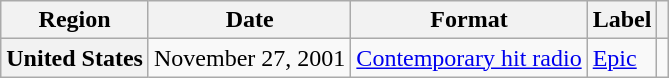<table class="wikitable plainrowheaders">
<tr>
<th scope="col">Region</th>
<th scope="col">Date</th>
<th scope="col">Format</th>
<th scope="col">Label</th>
<th scope="col"></th>
</tr>
<tr>
<th scope="row">United States</th>
<td>November 27, 2001</td>
<td><a href='#'>Contemporary hit radio</a></td>
<td><a href='#'>Epic</a></td>
<td></td>
</tr>
</table>
